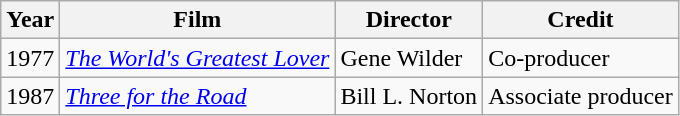<table class="wikitable">
<tr>
<th>Year</th>
<th>Film</th>
<th>Director</th>
<th>Credit</th>
</tr>
<tr>
<td>1977</td>
<td><em><a href='#'>The World's Greatest Lover</a></em></td>
<td>Gene Wilder</td>
<td>Co-producer</td>
</tr>
<tr>
<td>1987</td>
<td><em><a href='#'>Three for the Road</a></em></td>
<td>Bill L. Norton</td>
<td>Associate producer</td>
</tr>
</table>
